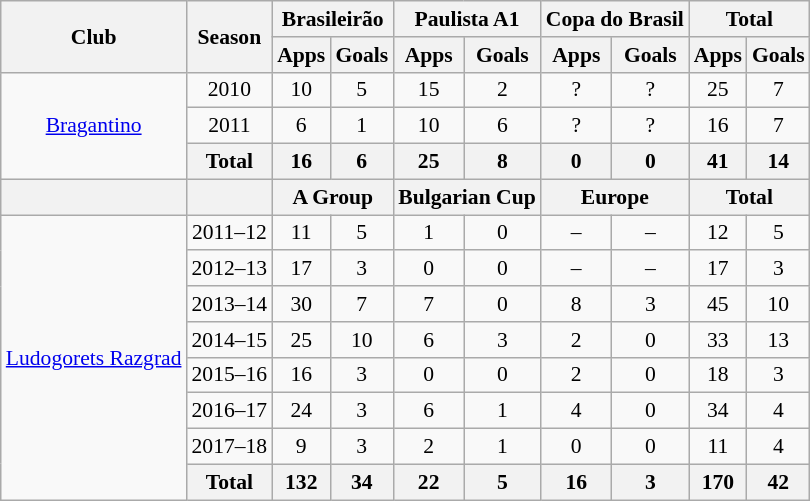<table class="wikitable" style="font-size:90%; text-align: center">
<tr>
<th rowspan=2>Club</th>
<th rowspan=2>Season</th>
<th colspan=2>Brasileirão</th>
<th colspan=2>Paulista A1</th>
<th colspan=2>Copa do Brasil</th>
<th colspan=2>Total</th>
</tr>
<tr>
<th>Apps</th>
<th>Goals</th>
<th>Apps</th>
<th>Goals</th>
<th>Apps</th>
<th>Goals</th>
<th>Apps</th>
<th>Goals</th>
</tr>
<tr>
<td rowspan=3><a href='#'>Bragantino</a></td>
<td>2010</td>
<td>10</td>
<td>5</td>
<td>15</td>
<td>2</td>
<td>?</td>
<td>?</td>
<td>25</td>
<td>7</td>
</tr>
<tr>
<td>2011</td>
<td>6</td>
<td>1</td>
<td>10</td>
<td>6</td>
<td>?</td>
<td>?</td>
<td>16</td>
<td>7</td>
</tr>
<tr>
<th colspan=1>Total</th>
<th>16</th>
<th>6</th>
<th>25</th>
<th>8</th>
<th>0</th>
<th>0</th>
<th>41</th>
<th>14</th>
</tr>
<tr>
<th rowspan=1></th>
<th rowspan=1></th>
<th colspan=2>A Group</th>
<th colspan=2>Bulgarian Cup</th>
<th colspan=2>Europe</th>
<th colspan=2>Total</th>
</tr>
<tr>
<td rowspan=8><a href='#'>Ludogorets Razgrad</a></td>
<td>2011–12</td>
<td>11</td>
<td>5</td>
<td>1</td>
<td>0</td>
<td>–</td>
<td>–</td>
<td>12</td>
<td>5</td>
</tr>
<tr>
<td>2012–13</td>
<td>17</td>
<td>3</td>
<td>0</td>
<td>0</td>
<td>–</td>
<td>–</td>
<td>17</td>
<td>3</td>
</tr>
<tr>
<td>2013–14</td>
<td>30</td>
<td>7</td>
<td>7</td>
<td>0</td>
<td>8</td>
<td>3</td>
<td>45</td>
<td>10</td>
</tr>
<tr>
<td>2014–15</td>
<td>25</td>
<td>10</td>
<td>6</td>
<td>3</td>
<td>2</td>
<td>0</td>
<td>33</td>
<td>13</td>
</tr>
<tr>
<td>2015–16</td>
<td>16</td>
<td>3</td>
<td>0</td>
<td>0</td>
<td>2</td>
<td>0</td>
<td>18</td>
<td>3</td>
</tr>
<tr>
<td>2016–17</td>
<td>24</td>
<td>3</td>
<td>6</td>
<td>1</td>
<td>4</td>
<td>0</td>
<td>34</td>
<td>4</td>
</tr>
<tr>
<td>2017–18</td>
<td>9</td>
<td>3</td>
<td>2</td>
<td>1</td>
<td>0</td>
<td>0</td>
<td>11</td>
<td>4</td>
</tr>
<tr>
<th colspan=1>Total</th>
<th>132</th>
<th>34</th>
<th>22</th>
<th>5</th>
<th>16</th>
<th>3</th>
<th>170</th>
<th>42</th>
</tr>
</table>
